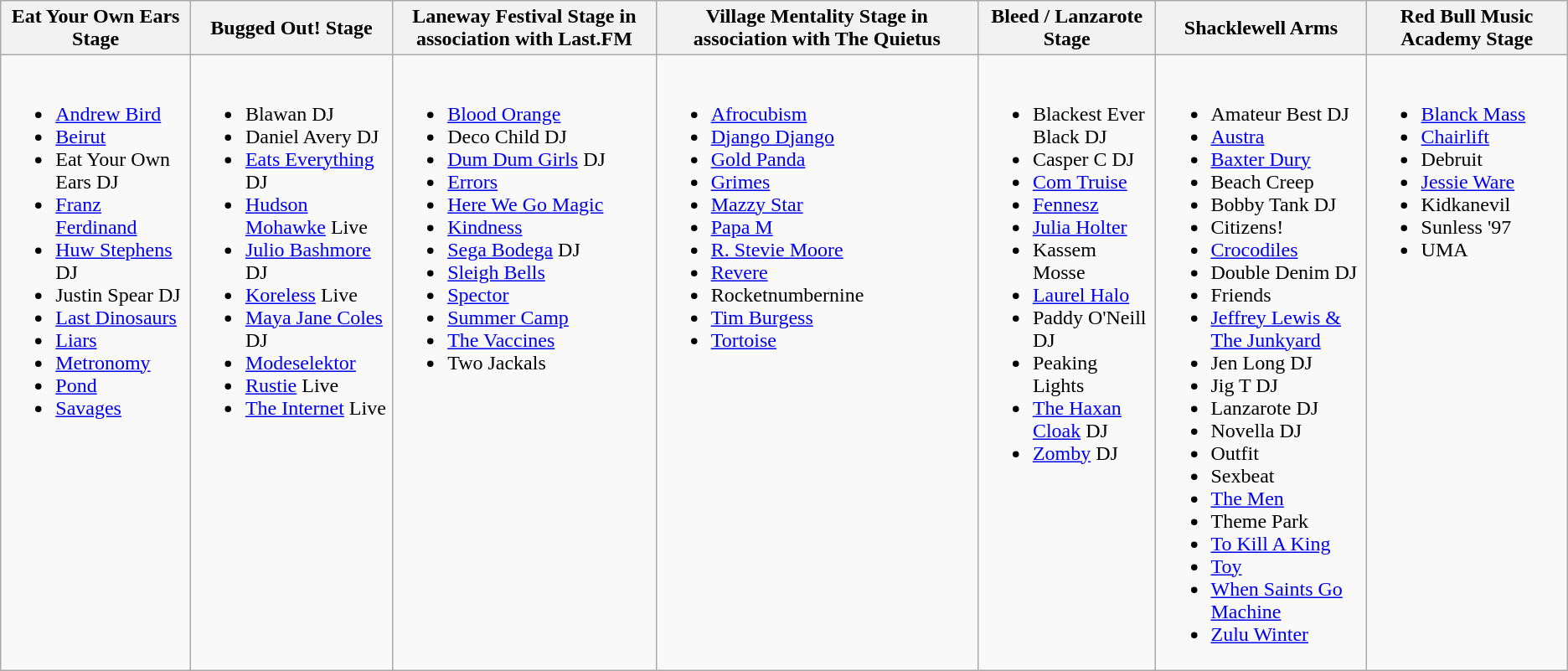<table class="wikitable">
<tr>
<th>Eat Your Own Ears Stage</th>
<th>Bugged Out! Stage</th>
<th>Laneway Festival Stage in association with Last.FM</th>
<th>Village Mentality Stage in association with The Quietus</th>
<th>Bleed / Lanzarote Stage</th>
<th>Shacklewell Arms</th>
<th>Red Bull Music Academy Stage</th>
</tr>
<tr valign="top">
<td><br><ul><li><a href='#'>Andrew Bird</a></li><li><a href='#'>Beirut</a></li><li>Eat Your Own Ears DJ</li><li><a href='#'>Franz Ferdinand</a></li><li><a href='#'>Huw Stephens</a> DJ</li><li>Justin Spear DJ</li><li><a href='#'>Last Dinosaurs</a></li><li><a href='#'>Liars</a></li><li><a href='#'>Metronomy</a></li><li><a href='#'>Pond</a></li><li><a href='#'>Savages</a></li></ul></td>
<td><br><ul><li>Blawan DJ</li><li>Daniel Avery DJ</li><li><a href='#'>Eats Everything</a> DJ</li><li><a href='#'>Hudson Mohawke</a> Live</li><li><a href='#'>Julio Bashmore</a> DJ</li><li><a href='#'>Koreless</a> Live</li><li><a href='#'>Maya Jane Coles</a> DJ</li><li><a href='#'>Modeselektor</a></li><li><a href='#'>Rustie</a> Live</li><li><a href='#'>The Internet</a> Live</li></ul></td>
<td><br><ul><li><a href='#'>Blood Orange</a></li><li>Deco Child DJ</li><li><a href='#'>Dum Dum Girls</a> DJ</li><li><a href='#'>Errors</a></li><li><a href='#'>Here We Go Magic</a></li><li><a href='#'>Kindness</a></li><li><a href='#'>Sega Bodega</a> DJ</li><li><a href='#'>Sleigh Bells</a></li><li><a href='#'>Spector</a></li><li><a href='#'>Summer Camp</a></li><li><a href='#'>The Vaccines</a></li><li>Two Jackals</li></ul></td>
<td><br><ul><li><a href='#'>Afrocubism</a></li><li><a href='#'>Django Django</a></li><li><a href='#'>Gold Panda</a></li><li><a href='#'>Grimes</a></li><li><a href='#'>Mazzy Star</a></li><li><a href='#'>Papa M</a></li><li><a href='#'>R. Stevie Moore</a></li><li><a href='#'>Revere</a></li><li>Rocketnumbernine</li><li><a href='#'>Tim Burgess</a></li><li><a href='#'>Tortoise</a></li></ul></td>
<td><br><ul><li>Blackest Ever Black DJ</li><li>Casper C DJ</li><li><a href='#'>Com Truise</a></li><li><a href='#'>Fennesz</a></li><li><a href='#'>Julia Holter</a></li><li>Kassem Mosse</li><li><a href='#'>Laurel Halo</a></li><li>Paddy O'Neill DJ</li><li>Peaking Lights</li><li><a href='#'>The Haxan Cloak</a> DJ</li><li><a href='#'>Zomby</a> DJ</li></ul></td>
<td><br><ul><li>Amateur Best DJ</li><li><a href='#'>Austra</a></li><li><a href='#'>Baxter Dury</a></li><li>Beach Creep</li><li>Bobby Tank DJ</li><li>Citizens!</li><li><a href='#'>Crocodiles</a></li><li>Double Denim DJ</li><li>Friends</li><li><a href='#'>Jeffrey Lewis & The Junkyard</a></li><li>Jen Long DJ</li><li>Jig T DJ</li><li>Lanzarote DJ</li><li>Novella DJ</li><li>Outfit</li><li>Sexbeat</li><li><a href='#'>The Men</a></li><li>Theme Park</li><li><a href='#'>To Kill A King</a></li><li><a href='#'>Toy</a></li><li><a href='#'>When Saints Go Machine</a></li><li><a href='#'>Zulu Winter</a></li></ul></td>
<td><br><ul><li><a href='#'>Blanck Mass</a></li><li><a href='#'>Chairlift</a></li><li>Debruit</li><li><a href='#'>Jessie Ware</a></li><li>Kidkanevil</li><li>Sunless '97</li><li>UMA</li></ul></td>
</tr>
</table>
